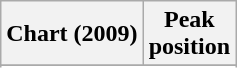<table class="wikitable sortable plainrowheaders" style="text-align:center">
<tr>
<th scope="col">Chart (2009)</th>
<th scope="col">Peak<br> position</th>
</tr>
<tr>
</tr>
<tr>
</tr>
</table>
